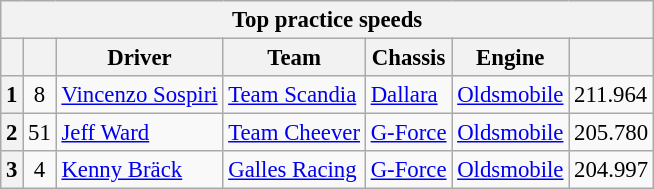<table class="wikitable" style="font-size:95%;">
<tr>
<th colspan=7>Top practice speeds</th>
</tr>
<tr>
<th></th>
<th></th>
<th>Driver</th>
<th>Team</th>
<th>Chassis</th>
<th>Engine</th>
<th></th>
</tr>
<tr>
<th>1</th>
<td style="text-align:center;">8</td>
<td> <a href='#'>Vincenzo Sospiri</a> <strong></strong></td>
<td><a href='#'>Team Scandia</a></td>
<td><a href='#'>Dallara</a></td>
<td><a href='#'>Oldsmobile</a></td>
<td>211.964</td>
</tr>
<tr>
<th>2</th>
<td style="text-align:center;">51</td>
<td> <a href='#'>Jeff Ward</a> <strong></strong></td>
<td><a href='#'>Team Cheever</a></td>
<td><a href='#'>G-Force</a></td>
<td><a href='#'>Oldsmobile</a></td>
<td>205.780</td>
</tr>
<tr>
<th>3</th>
<td style="text-align:center;">4</td>
<td> <a href='#'>Kenny Bräck</a> <strong></strong></td>
<td><a href='#'>Galles Racing</a></td>
<td><a href='#'>G-Force</a></td>
<td><a href='#'>Oldsmobile</a></td>
<td>204.997</td>
</tr>
</table>
